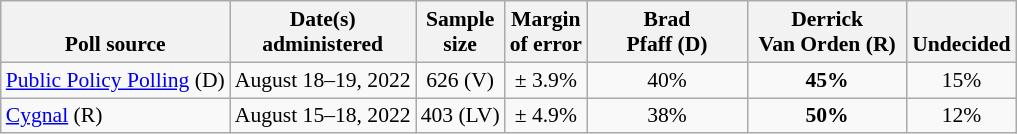<table class="wikitable" style="font-size:90%;text-align:center;">
<tr valign=bottom>
<th>Poll source</th>
<th>Date(s)<br>administered</th>
<th>Sample<br>size</th>
<th>Margin<br>of error</th>
<th style="width:100px;">Brad<br>Pfaff (D)</th>
<th style="width:100px;">Derrick<br>Van Orden (R)</th>
<th>Undecided</th>
</tr>
<tr>
<td style="text-align:left;"><a href='#'>Public Policy Polling</a> (D)</td>
<td>August 18–19, 2022</td>
<td>626 (V)</td>
<td>± 3.9%</td>
<td>40%</td>
<td><strong>45%</strong></td>
<td>15%</td>
</tr>
<tr>
<td style="text-align:left;"><a href='#'>Cygnal</a> (R)</td>
<td>August 15–18, 2022</td>
<td>403 (LV)</td>
<td>± 4.9%</td>
<td>38%</td>
<td><strong>50%</strong></td>
<td>12%</td>
</tr>
</table>
